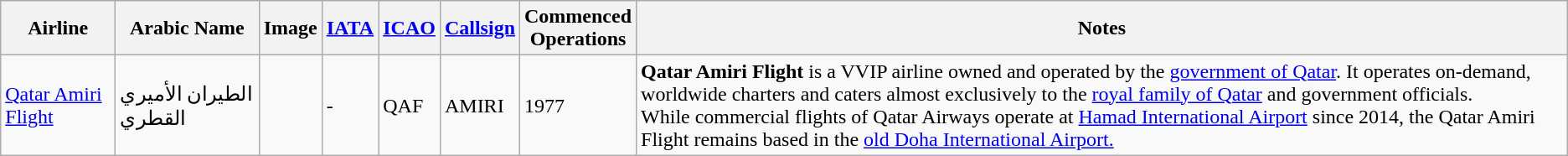<table class="wikitable sortable mw-collapsible">
<tr>
<th>Airline</th>
<th>Arabic Name</th>
<th>Image</th>
<th><a href='#'>IATA</a></th>
<th><a href='#'>ICAO</a></th>
<th><a href='#'>Callsign</a></th>
<th>Commenced<br>Operations</th>
<th>Notes</th>
</tr>
<tr>
<td><a href='#'>Qatar Amiri Flight</a></td>
<td>الطيران الأميري القطري</td>
<td></td>
<td>-</td>
<td>QAF</td>
<td>AMIRI</td>
<td>1977</td>
<td><strong>Qatar Amiri Flight</strong> is a VVIP airline owned and operated by the <a href='#'>government of Qatar</a>. It operates on-demand, worldwide charters and caters almost exclusively to the <a href='#'>royal family of Qatar</a> and government officials.<br>While commercial flights of Qatar Airways operate at <a href='#'>Hamad International Airport</a> since 2014, the Qatar Amiri Flight remains based in the <a href='#'>old Doha International Airport.</a></td>
</tr>
</table>
